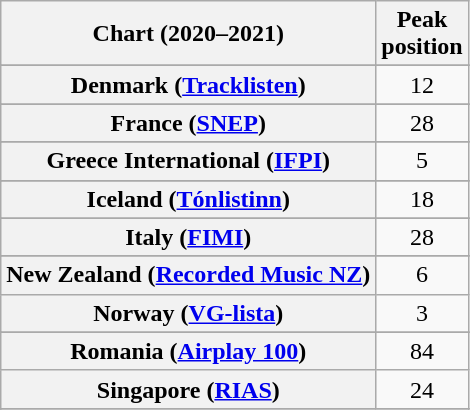<table class="wikitable sortable plainrowheaders" style="text-align:center">
<tr>
<th scope="col">Chart (2020–2021)</th>
<th scope="col">Peak<br>position</th>
</tr>
<tr>
</tr>
<tr>
</tr>
<tr>
</tr>
<tr>
</tr>
<tr>
</tr>
<tr>
</tr>
<tr>
<th scope="row">Denmark (<a href='#'>Tracklisten</a>)</th>
<td>12</td>
</tr>
<tr>
</tr>
<tr>
<th scope="row">France (<a href='#'>SNEP</a>)</th>
<td>28</td>
</tr>
<tr>
</tr>
<tr>
</tr>
<tr>
<th scope="row">Greece International (<a href='#'>IFPI</a>)</th>
<td>5</td>
</tr>
<tr>
</tr>
<tr>
<th scope="row">Iceland (<a href='#'>Tónlistinn</a>)</th>
<td>18</td>
</tr>
<tr>
</tr>
<tr>
<th scope="row">Italy (<a href='#'>FIMI</a>)</th>
<td>28</td>
</tr>
<tr>
</tr>
<tr>
<th scope="row">New Zealand (<a href='#'>Recorded Music NZ</a>)</th>
<td>6</td>
</tr>
<tr>
<th scope="row">Norway (<a href='#'>VG-lista</a>)</th>
<td>3</td>
</tr>
<tr>
</tr>
<tr>
<th scope="row">Romania (<a href='#'>Airplay 100</a>)</th>
<td>84</td>
</tr>
<tr>
<th scope="row">Singapore (<a href='#'>RIAS</a>)</th>
<td>24</td>
</tr>
<tr>
</tr>
<tr>
</tr>
<tr>
</tr>
<tr>
</tr>
<tr>
</tr>
<tr>
</tr>
<tr>
</tr>
<tr>
</tr>
<tr>
</tr>
<tr>
</tr>
<tr>
</tr>
</table>
